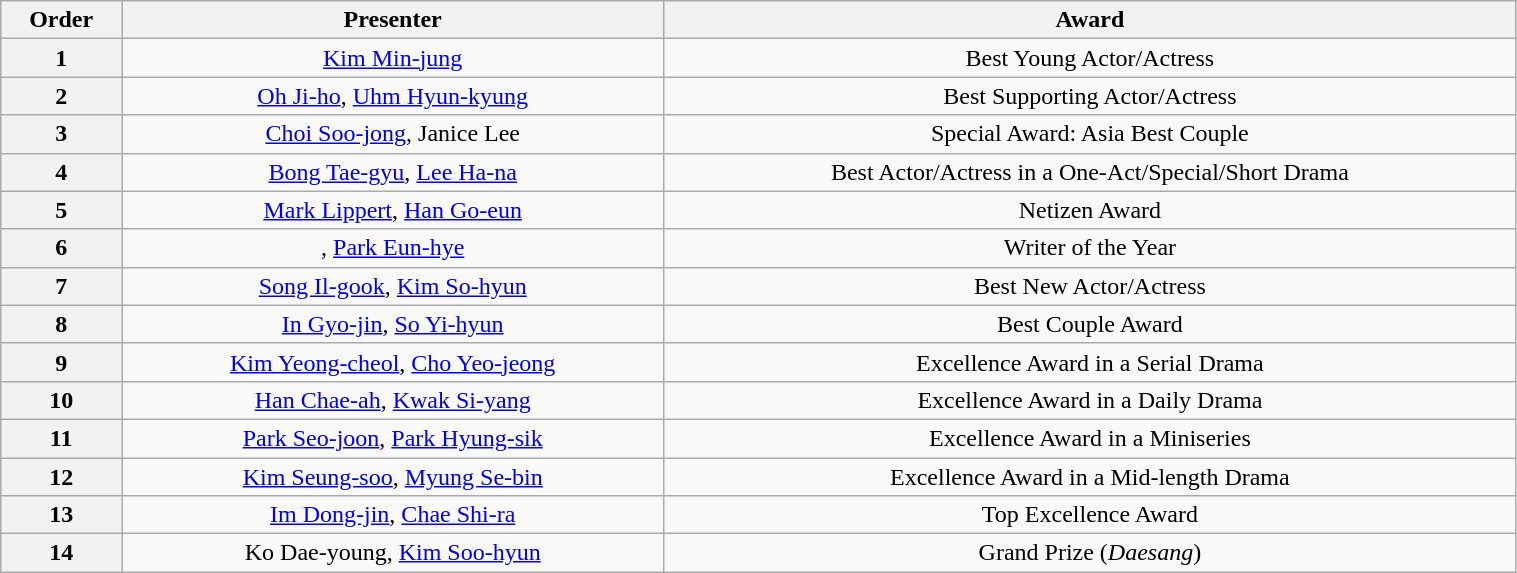<table class="wikitable" style="text-align:center; width:80%;">
<tr>
<th>Order</th>
<th>Presenter</th>
<th>Award</th>
</tr>
<tr>
<th>1</th>
<td><a href='#'>Kim Min-jung</a></td>
<td>Best Young Actor/Actress</td>
</tr>
<tr>
<th>2</th>
<td><a href='#'>Oh Ji-ho</a>, <a href='#'>Uhm Hyun-kyung</a></td>
<td>Best Supporting Actor/Actress</td>
</tr>
<tr>
<th>3</th>
<td><a href='#'>Choi Soo-jong</a>, Janice Lee</td>
<td>Special Award: Asia Best Couple</td>
</tr>
<tr>
<th>4</th>
<td><a href='#'>Bong Tae-gyu</a>, <a href='#'>Lee Ha-na</a></td>
<td>Best Actor/Actress in a One-Act/Special/Short Drama</td>
</tr>
<tr>
<th>5</th>
<td><a href='#'>Mark Lippert</a>, <a href='#'>Han Go-eun</a></td>
<td>Netizen Award</td>
</tr>
<tr>
<th>6</th>
<td>, <a href='#'>Park Eun-hye</a></td>
<td>Writer of the Year</td>
</tr>
<tr>
<th>7</th>
<td><a href='#'>Song Il-gook</a>, <a href='#'>Kim So-hyun</a></td>
<td>Best New Actor/Actress</td>
</tr>
<tr>
<th>8</th>
<td><a href='#'>In Gyo-jin</a>, <a href='#'>So Yi-hyun</a></td>
<td>Best Couple Award</td>
</tr>
<tr>
<th>9</th>
<td><a href='#'>Kim Yeong-cheol</a>, <a href='#'>Cho Yeo-jeong</a></td>
<td>Excellence Award in a Serial Drama</td>
</tr>
<tr>
<th>10</th>
<td><a href='#'>Han Chae-ah</a>, <a href='#'>Kwak Si-yang</a></td>
<td>Excellence Award in a Daily Drama</td>
</tr>
<tr>
<th>11</th>
<td><a href='#'>Park Seo-joon</a>, <a href='#'>Park Hyung-sik</a></td>
<td>Excellence Award in a Miniseries</td>
</tr>
<tr>
<th>12</th>
<td><a href='#'>Kim Seung-soo</a>, <a href='#'>Myung Se-bin</a></td>
<td>Excellence Award in a Mid-length Drama</td>
</tr>
<tr>
<th>13</th>
<td><a href='#'>Im Dong-jin</a>, <a href='#'>Chae Shi-ra</a></td>
<td>Top Excellence Award</td>
</tr>
<tr>
<th>14</th>
<td>Ko Dae-young, <a href='#'>Kim Soo-hyun</a></td>
<td>Grand Prize (<em>Daesang</em>)</td>
</tr>
</table>
